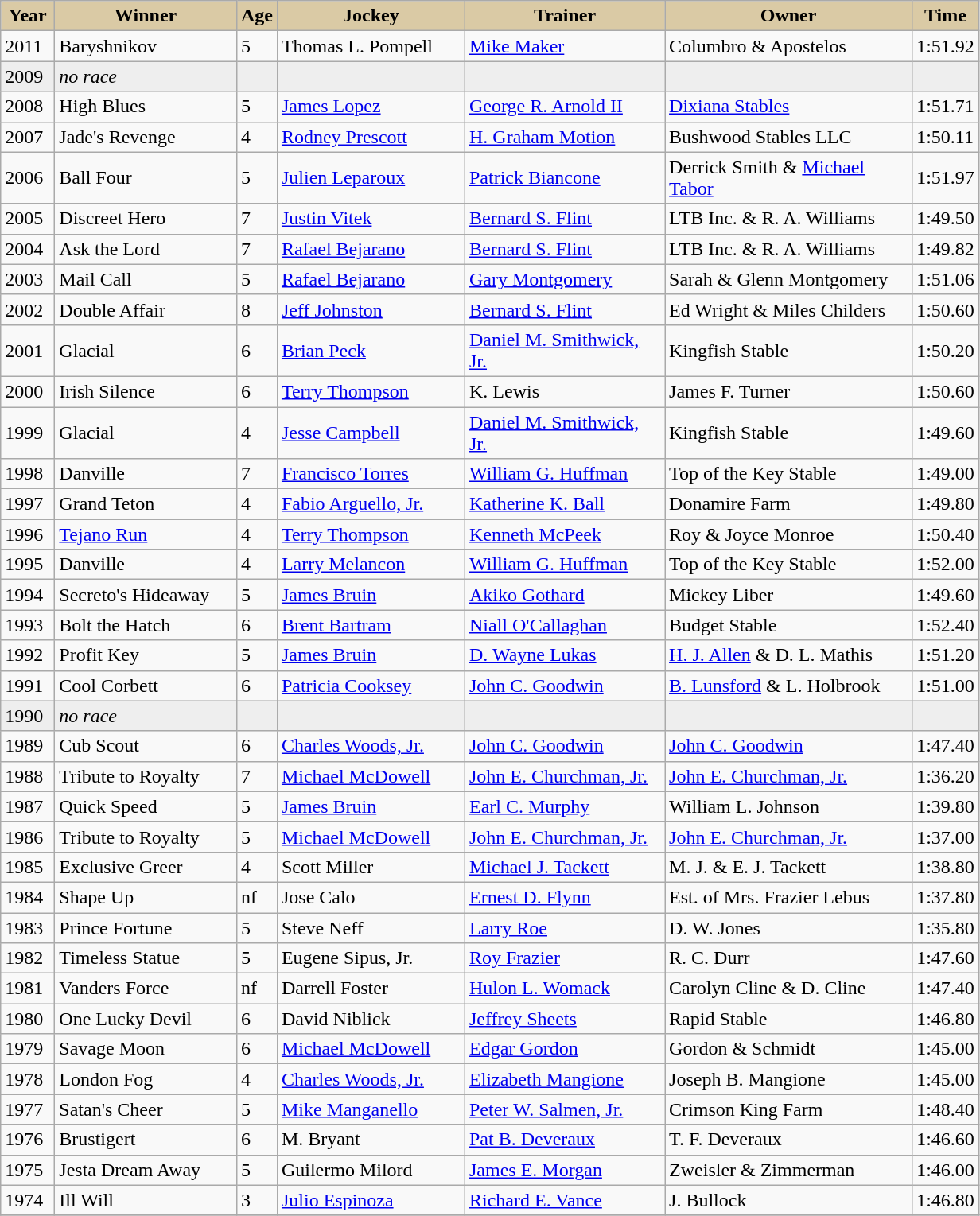<table class="wikitable sortable">
<tr>
<th style="background-color:#DACAA5; width:38px">Year<br></th>
<th style="background-color:#DACAA5; width:145px">Winner<br></th>
<th style="background-color:#DACAA5">Age<br></th>
<th style="background-color:#DACAA5; width:150px">Jockey<br></th>
<th style="background-color:#DACAA5; width:160px">Trainer<br></th>
<th style="background-color:#DACAA5; width:200px">Owner<br></th>
<th style="background-color:#DACAA5">Time</th>
</tr>
<tr>
<td>2011</td>
<td>Baryshnikov</td>
<td>5</td>
<td>Thomas L. Pompell</td>
<td><a href='#'>Mike Maker</a></td>
<td>Columbro & Apostelos</td>
<td>1:51.92</td>
</tr>
<tr bgcolor="#eeeeee">
<td>2009</td>
<td><em>no race</em></td>
<td></td>
<td></td>
<td></td>
<td></td>
<td></td>
</tr>
<tr>
<td>2008</td>
<td>High Blues</td>
<td>5</td>
<td><a href='#'>James Lopez</a></td>
<td><a href='#'>George R. Arnold II</a></td>
<td><a href='#'>Dixiana Stables</a></td>
<td>1:51.71</td>
</tr>
<tr>
<td>2007</td>
<td>Jade's Revenge</td>
<td>4</td>
<td><a href='#'>Rodney Prescott</a></td>
<td><a href='#'>H. Graham Motion</a></td>
<td>Bushwood Stables LLC</td>
<td>1:50.11</td>
</tr>
<tr>
<td>2006</td>
<td>Ball Four</td>
<td>5</td>
<td><a href='#'>Julien Leparoux</a></td>
<td><a href='#'>Patrick Biancone</a></td>
<td>Derrick Smith & <a href='#'>Michael Tabor</a></td>
<td>1:51.97</td>
</tr>
<tr>
<td>2005</td>
<td>Discreet Hero</td>
<td>7</td>
<td><a href='#'>Justin Vitek</a></td>
<td><a href='#'>Bernard S. Flint</a></td>
<td>LTB Inc. & R. A. Williams</td>
<td>1:49.50</td>
</tr>
<tr>
<td>2004</td>
<td>Ask the Lord</td>
<td>7</td>
<td><a href='#'>Rafael Bejarano</a></td>
<td><a href='#'>Bernard S. Flint</a></td>
<td>LTB Inc. & R. A. Williams</td>
<td>1:49.82</td>
</tr>
<tr>
<td>2003</td>
<td>Mail Call</td>
<td>5</td>
<td><a href='#'>Rafael Bejarano</a></td>
<td><a href='#'>Gary Montgomery</a></td>
<td>Sarah & Glenn Montgomery</td>
<td>1:51.06</td>
</tr>
<tr>
<td>2002</td>
<td>Double Affair</td>
<td>8</td>
<td><a href='#'>Jeff Johnston</a></td>
<td><a href='#'>Bernard S. Flint</a></td>
<td>Ed Wright & Miles Childers</td>
<td>1:50.60</td>
</tr>
<tr>
<td>2001</td>
<td>Glacial</td>
<td>6</td>
<td><a href='#'>Brian Peck</a></td>
<td><a href='#'>Daniel M. Smithwick, Jr.</a></td>
<td>Kingfish Stable</td>
<td>1:50.20</td>
</tr>
<tr>
<td>2000</td>
<td>Irish Silence</td>
<td>6</td>
<td><a href='#'>Terry Thompson</a></td>
<td>K. Lewis</td>
<td>James F. Turner</td>
<td>1:50.60</td>
</tr>
<tr>
<td>1999</td>
<td>Glacial</td>
<td>4</td>
<td><a href='#'>Jesse Campbell</a></td>
<td><a href='#'>Daniel M. Smithwick, Jr.</a></td>
<td>Kingfish Stable</td>
<td>1:49.60</td>
</tr>
<tr>
<td>1998</td>
<td>Danville</td>
<td>7</td>
<td><a href='#'>Francisco Torres</a></td>
<td><a href='#'>William G. Huffman</a></td>
<td>Top of the Key Stable</td>
<td>1:49.00</td>
</tr>
<tr>
<td>1997</td>
<td>Grand Teton</td>
<td>4</td>
<td><a href='#'>Fabio Arguello, Jr.</a></td>
<td><a href='#'>Katherine K. Ball</a></td>
<td>Donamire Farm</td>
<td>1:49.80</td>
</tr>
<tr>
<td>1996</td>
<td><a href='#'>Tejano Run</a></td>
<td>4</td>
<td><a href='#'>Terry Thompson</a></td>
<td><a href='#'>Kenneth McPeek</a></td>
<td>Roy & Joyce Monroe</td>
<td>1:50.40</td>
</tr>
<tr>
<td>1995</td>
<td>Danville</td>
<td>4</td>
<td><a href='#'>Larry Melancon</a></td>
<td><a href='#'>William G. Huffman</a></td>
<td>Top of the Key Stable</td>
<td>1:52.00</td>
</tr>
<tr>
<td>1994</td>
<td>Secreto's Hideaway</td>
<td>5</td>
<td><a href='#'>James Bruin</a></td>
<td><a href='#'>Akiko Gothard</a></td>
<td>Mickey Liber</td>
<td>1:49.60</td>
</tr>
<tr>
<td>1993</td>
<td>Bolt the Hatch</td>
<td>6</td>
<td><a href='#'>Brent Bartram</a></td>
<td><a href='#'>Niall O'Callaghan</a></td>
<td>Budget Stable</td>
<td>1:52.40</td>
</tr>
<tr>
<td>1992</td>
<td>Profit Key</td>
<td>5</td>
<td><a href='#'>James Bruin</a></td>
<td><a href='#'>D. Wayne Lukas</a></td>
<td><a href='#'>H. J. Allen</a> & D. L. Mathis</td>
<td>1:51.20</td>
</tr>
<tr>
<td>1991</td>
<td>Cool Corbett</td>
<td>6</td>
<td><a href='#'>Patricia Cooksey</a></td>
<td><a href='#'>John C. Goodwin</a></td>
<td><a href='#'>B. Lunsford</a> & L. Holbrook</td>
<td>1:51.00</td>
</tr>
<tr bgcolor="#eeeeee">
<td>1990</td>
<td><em>no race</em></td>
<td></td>
<td></td>
<td></td>
<td></td>
<td></td>
</tr>
<tr>
<td>1989</td>
<td>Cub Scout</td>
<td>6</td>
<td><a href='#'>Charles Woods, Jr.</a></td>
<td><a href='#'>John C. Goodwin</a></td>
<td><a href='#'>John C. Goodwin</a></td>
<td>1:47.40</td>
</tr>
<tr>
<td>1988</td>
<td>Tribute to Royalty</td>
<td>7</td>
<td><a href='#'>Michael McDowell</a></td>
<td><a href='#'>John E. Churchman, Jr.</a></td>
<td><a href='#'>John E. Churchman, Jr.</a></td>
<td>1:36.20</td>
</tr>
<tr>
<td>1987</td>
<td>Quick Speed</td>
<td>5</td>
<td><a href='#'>James Bruin</a></td>
<td><a href='#'>Earl C. Murphy</a></td>
<td>William L. Johnson</td>
<td>1:39.80</td>
</tr>
<tr>
<td>1986</td>
<td>Tribute to Royalty</td>
<td>5</td>
<td><a href='#'>Michael McDowell</a></td>
<td><a href='#'>John E. Churchman, Jr.</a></td>
<td><a href='#'>John E. Churchman, Jr.</a></td>
<td>1:37.00</td>
</tr>
<tr>
<td>1985</td>
<td>Exclusive Greer</td>
<td>4</td>
<td>Scott Miller</td>
<td><a href='#'>Michael J. Tackett</a></td>
<td>M. J. & E. J. Tackett</td>
<td>1:38.80</td>
</tr>
<tr>
<td>1984</td>
<td>Shape Up</td>
<td>nf</td>
<td>Jose Calo</td>
<td><a href='#'>Ernest D. Flynn</a></td>
<td>Est. of Mrs. Frazier Lebus</td>
<td>1:37.80</td>
</tr>
<tr>
<td>1983</td>
<td>Prince Fortune</td>
<td>5</td>
<td>Steve Neff</td>
<td><a href='#'>Larry Roe</a></td>
<td>D. W. Jones</td>
<td>1:35.80</td>
</tr>
<tr>
<td>1982</td>
<td>Timeless Statue</td>
<td>5</td>
<td>Eugene Sipus, Jr.</td>
<td><a href='#'>Roy Frazier</a></td>
<td>R. C. Durr</td>
<td>1:47.60</td>
</tr>
<tr>
<td>1981</td>
<td>Vanders Force</td>
<td>nf</td>
<td>Darrell Foster</td>
<td><a href='#'>Hulon L. Womack</a></td>
<td>Carolyn Cline & D. Cline</td>
<td>1:47.40</td>
</tr>
<tr>
<td>1980</td>
<td>One Lucky Devil</td>
<td>6</td>
<td>David Niblick</td>
<td><a href='#'>Jeffrey Sheets</a></td>
<td>Rapid Stable</td>
<td>1:46.80</td>
</tr>
<tr>
<td>1979</td>
<td>Savage Moon</td>
<td>6</td>
<td><a href='#'>Michael McDowell</a></td>
<td><a href='#'>Edgar Gordon</a></td>
<td>Gordon & Schmidt</td>
<td>1:45.00</td>
</tr>
<tr>
<td>1978</td>
<td>London Fog</td>
<td>4</td>
<td><a href='#'>Charles Woods, Jr.</a></td>
<td><a href='#'>Elizabeth Mangione</a></td>
<td>Joseph B. Mangione</td>
<td>1:45.00</td>
</tr>
<tr>
<td>1977</td>
<td>Satan's Cheer</td>
<td>5</td>
<td><a href='#'>Mike Manganello</a></td>
<td><a href='#'>Peter W. Salmen, Jr.</a></td>
<td>Crimson King Farm</td>
<td>1:48.40</td>
</tr>
<tr>
<td>1976</td>
<td>Brustigert</td>
<td>6</td>
<td>M. Bryant</td>
<td><a href='#'>Pat B. Deveraux</a></td>
<td>T. F. Deveraux</td>
<td>1:46.60</td>
</tr>
<tr>
<td>1975</td>
<td>Jesta Dream Away</td>
<td>5</td>
<td>Guilermo  Milord</td>
<td><a href='#'>James E. Morgan</a></td>
<td>Zweisler & Zimmerman</td>
<td>1:46.00</td>
</tr>
<tr>
<td>1974</td>
<td>Ill Will</td>
<td>3</td>
<td><a href='#'>Julio Espinoza</a></td>
<td><a href='#'>Richard E. Vance</a></td>
<td>J. Bullock</td>
<td>1:46.80</td>
</tr>
<tr>
</tr>
</table>
